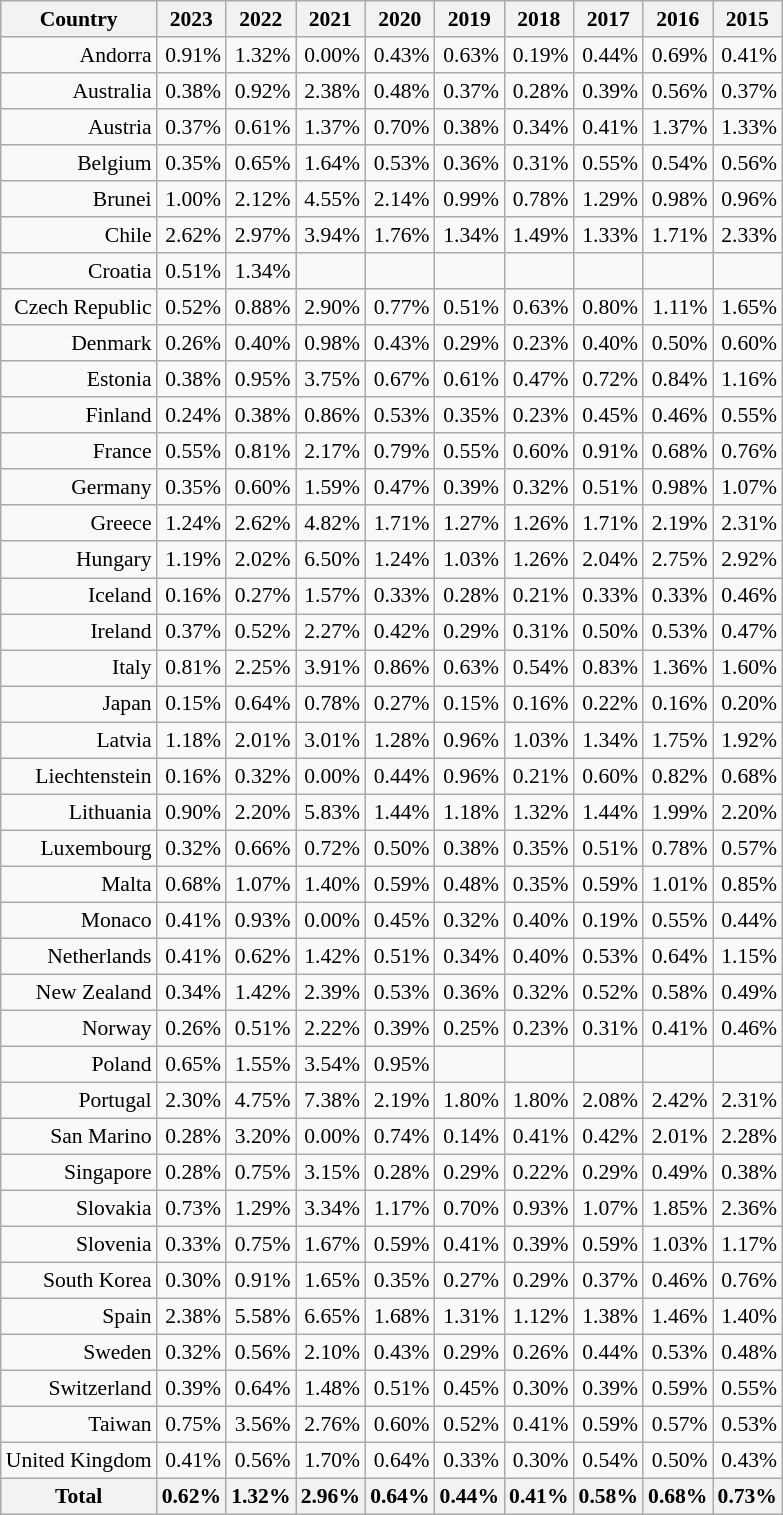<table class="wikitable collapsible collapsed sortable" style="font-size:90%; line-height:1.2; text-align:right">
<tr>
<th>Country</th>
<th>2023</th>
<th>2022</th>
<th>2021</th>
<th>2020</th>
<th>2019</th>
<th>2018</th>
<th>2017</th>
<th>2016</th>
<th>2015</th>
</tr>
<tr>
<td>Andorra</td>
<td>0.91%</td>
<td>1.32%</td>
<td>0.00%</td>
<td>0.43%</td>
<td>0.63%</td>
<td>0.19%</td>
<td>0.44%</td>
<td>0.69%</td>
<td>0.41%</td>
</tr>
<tr>
<td>Australia</td>
<td>0.38%</td>
<td>0.92%</td>
<td>2.38%</td>
<td>0.48%</td>
<td>0.37%</td>
<td>0.28%</td>
<td>0.39%</td>
<td>0.56%</td>
<td>0.37%</td>
</tr>
<tr>
<td>Austria</td>
<td>0.37%</td>
<td>0.61%</td>
<td>1.37%</td>
<td>0.70%</td>
<td>0.38%</td>
<td>0.34%</td>
<td>0.41%</td>
<td>1.37%</td>
<td>1.33%</td>
</tr>
<tr>
<td>Belgium</td>
<td>0.35%</td>
<td>0.65%</td>
<td>1.64%</td>
<td>0.53%</td>
<td>0.36%</td>
<td>0.31%</td>
<td>0.55%</td>
<td>0.54%</td>
<td>0.56%</td>
</tr>
<tr>
<td>Brunei</td>
<td>1.00%</td>
<td>2.12%</td>
<td>4.55%</td>
<td>2.14%</td>
<td>0.99%</td>
<td>0.78%</td>
<td>1.29%</td>
<td>0.98%</td>
<td>0.96%</td>
</tr>
<tr>
<td>Chile</td>
<td>2.62%</td>
<td>2.97%</td>
<td>3.94%</td>
<td>1.76%</td>
<td>1.34%</td>
<td>1.49%</td>
<td>1.33%</td>
<td>1.71%</td>
<td>2.33%</td>
</tr>
<tr>
<td>Croatia</td>
<td>0.51%</td>
<td>1.34%</td>
<td></td>
<td></td>
<td></td>
<td></td>
<td></td>
<td></td>
<td></td>
</tr>
<tr>
<td>Czech Republic</td>
<td>0.52%</td>
<td>0.88%</td>
<td>2.90%</td>
<td>0.77%</td>
<td>0.51%</td>
<td>0.63%</td>
<td>0.80%</td>
<td>1.11%</td>
<td>1.65%</td>
</tr>
<tr>
<td>Denmark</td>
<td>0.26%</td>
<td>0.40%</td>
<td>0.98%</td>
<td>0.43%</td>
<td>0.29%</td>
<td>0.23%</td>
<td>0.40%</td>
<td>0.50%</td>
<td>0.60%</td>
</tr>
<tr>
<td>Estonia</td>
<td>0.38%</td>
<td>0.95%</td>
<td>3.75%</td>
<td>0.67%</td>
<td>0.61%</td>
<td>0.47%</td>
<td>0.72%</td>
<td>0.84%</td>
<td>1.16%</td>
</tr>
<tr>
<td>Finland</td>
<td>0.24%</td>
<td>0.38%</td>
<td>0.86%</td>
<td>0.53%</td>
<td>0.35%</td>
<td>0.23%</td>
<td>0.45%</td>
<td>0.46%</td>
<td>0.55%</td>
</tr>
<tr>
<td>France</td>
<td>0.55%</td>
<td>0.81%</td>
<td>2.17%</td>
<td>0.79%</td>
<td>0.55%</td>
<td>0.60%</td>
<td>0.91%</td>
<td>0.68%</td>
<td>0.76%</td>
</tr>
<tr>
<td>Germany</td>
<td>0.35%</td>
<td>0.60%</td>
<td>1.59%</td>
<td>0.47%</td>
<td>0.39%</td>
<td>0.32%</td>
<td>0.51%</td>
<td>0.98%</td>
<td>1.07%</td>
</tr>
<tr>
<td>Greece</td>
<td>1.24%</td>
<td>2.62%</td>
<td>4.82%</td>
<td>1.71%</td>
<td>1.27%</td>
<td>1.26%</td>
<td>1.71%</td>
<td>2.19%</td>
<td>2.31%</td>
</tr>
<tr>
<td>Hungary</td>
<td>1.19%</td>
<td>2.02%</td>
<td>6.50%</td>
<td>1.24%</td>
<td>1.03%</td>
<td>1.26%</td>
<td>2.04%</td>
<td>2.75%</td>
<td>2.92%</td>
</tr>
<tr>
<td>Iceland</td>
<td>0.16%</td>
<td>0.27%</td>
<td>1.57%</td>
<td>0.33%</td>
<td>0.28%</td>
<td>0.21%</td>
<td>0.33%</td>
<td>0.33%</td>
<td>0.46%</td>
</tr>
<tr>
<td>Ireland</td>
<td>0.37%</td>
<td>0.52%</td>
<td>2.27%</td>
<td>0.42%</td>
<td>0.29%</td>
<td>0.31%</td>
<td>0.50%</td>
<td>0.53%</td>
<td>0.47%</td>
</tr>
<tr>
<td>Italy</td>
<td>0.81%</td>
<td>2.25%</td>
<td>3.91%</td>
<td>0.86%</td>
<td>0.63%</td>
<td>0.54%</td>
<td>0.83%</td>
<td>1.36%</td>
<td>1.60%</td>
</tr>
<tr>
<td>Japan</td>
<td>0.15%</td>
<td>0.64%</td>
<td>0.78%</td>
<td>0.27%</td>
<td>0.15%</td>
<td>0.16%</td>
<td>0.22%</td>
<td>0.16%</td>
<td>0.20%</td>
</tr>
<tr>
<td>Latvia</td>
<td>1.18%</td>
<td>2.01%</td>
<td>3.01%</td>
<td>1.28%</td>
<td>0.96%</td>
<td>1.03%</td>
<td>1.34%</td>
<td>1.75%</td>
<td>1.92%</td>
</tr>
<tr>
<td>Liechtenstein</td>
<td>0.16%</td>
<td>0.32%</td>
<td>0.00%</td>
<td>0.44%</td>
<td>0.96%</td>
<td>0.21%</td>
<td>0.60%</td>
<td>0.82%</td>
<td>0.68%</td>
</tr>
<tr>
<td>Lithuania</td>
<td>0.90%</td>
<td>2.20%</td>
<td>5.83%</td>
<td>1.44%</td>
<td>1.18%</td>
<td>1.32%</td>
<td>1.44%</td>
<td>1.99%</td>
<td>2.20%</td>
</tr>
<tr>
<td>Luxembourg</td>
<td>0.32%</td>
<td>0.66%</td>
<td>0.72%</td>
<td>0.50%</td>
<td>0.38%</td>
<td>0.35%</td>
<td>0.51%</td>
<td>0.78%</td>
<td>0.57%</td>
</tr>
<tr>
<td>Malta</td>
<td>0.68%</td>
<td>1.07%</td>
<td>1.40%</td>
<td>0.59%</td>
<td>0.48%</td>
<td>0.35%</td>
<td>0.59%</td>
<td>1.01%</td>
<td>0.85%</td>
</tr>
<tr>
<td>Monaco</td>
<td>0.41%</td>
<td>0.93%</td>
<td>0.00%</td>
<td>0.45%</td>
<td>0.32%</td>
<td>0.40%</td>
<td>0.19%</td>
<td>0.55%</td>
<td>0.44%</td>
</tr>
<tr>
<td>Netherlands</td>
<td>0.41%</td>
<td>0.62%</td>
<td>1.42%</td>
<td>0.51%</td>
<td>0.34%</td>
<td>0.40%</td>
<td>0.53%</td>
<td>0.64%</td>
<td>1.15%</td>
</tr>
<tr>
<td>New Zealand</td>
<td>0.34%</td>
<td>1.42%</td>
<td>2.39%</td>
<td>0.53%</td>
<td>0.36%</td>
<td>0.32%</td>
<td>0.52%</td>
<td>0.58%</td>
<td>0.49%</td>
</tr>
<tr>
<td>Norway</td>
<td>0.26%</td>
<td>0.51%</td>
<td>2.22%</td>
<td>0.39%</td>
<td>0.25%</td>
<td>0.23%</td>
<td>0.31%</td>
<td>0.41%</td>
<td>0.46%</td>
</tr>
<tr>
<td>Poland</td>
<td>0.65%</td>
<td>1.55%</td>
<td>3.54%</td>
<td>0.95%</td>
<td></td>
<td></td>
<td></td>
<td></td>
<td></td>
</tr>
<tr>
<td>Portugal</td>
<td>2.30%</td>
<td>4.75%</td>
<td>7.38%</td>
<td>2.19%</td>
<td>1.80%</td>
<td>1.80%</td>
<td>2.08%</td>
<td>2.42%</td>
<td>2.31%</td>
</tr>
<tr>
<td>San Marino</td>
<td>0.28%</td>
<td>3.20%</td>
<td>0.00%</td>
<td>0.74%</td>
<td>0.14%</td>
<td>0.41%</td>
<td>0.42%</td>
<td>2.01%</td>
<td>2.28%</td>
</tr>
<tr>
<td>Singapore</td>
<td>0.28%</td>
<td>0.75%</td>
<td>3.15%</td>
<td>0.28%</td>
<td>0.29%</td>
<td>0.22%</td>
<td>0.29%</td>
<td>0.49%</td>
<td>0.38%</td>
</tr>
<tr>
<td>Slovakia</td>
<td>0.73%</td>
<td>1.29%</td>
<td>3.34%</td>
<td>1.17%</td>
<td>0.70%</td>
<td>0.93%</td>
<td>1.07%</td>
<td>1.85%</td>
<td>2.36%</td>
</tr>
<tr>
<td>Slovenia</td>
<td>0.33%</td>
<td>0.75%</td>
<td>1.67%</td>
<td>0.59%</td>
<td>0.41%</td>
<td>0.39%</td>
<td>0.59%</td>
<td>1.03%</td>
<td>1.17%</td>
</tr>
<tr>
<td>South Korea</td>
<td>0.30%</td>
<td>0.91%</td>
<td>1.65%</td>
<td>0.35%</td>
<td>0.27%</td>
<td>0.29%</td>
<td>0.37%</td>
<td>0.46%</td>
<td>0.76%</td>
</tr>
<tr>
<td>Spain</td>
<td>2.38%</td>
<td>5.58%</td>
<td>6.65%</td>
<td>1.68%</td>
<td>1.31%</td>
<td>1.12%</td>
<td>1.38%</td>
<td>1.46%</td>
<td>1.40%</td>
</tr>
<tr>
<td>Sweden</td>
<td>0.32%</td>
<td>0.56%</td>
<td>2.10%</td>
<td>0.43%</td>
<td>0.29%</td>
<td>0.26%</td>
<td>0.44%</td>
<td>0.53%</td>
<td>0.48%</td>
</tr>
<tr>
<td>Switzerland</td>
<td>0.39%</td>
<td>0.64%</td>
<td>1.48%</td>
<td>0.51%</td>
<td>0.45%</td>
<td>0.30%</td>
<td>0.39%</td>
<td>0.59%</td>
<td>0.55%</td>
</tr>
<tr>
<td>Taiwan</td>
<td>0.75%</td>
<td>3.56%</td>
<td>2.76%</td>
<td>0.60%</td>
<td>0.52%</td>
<td>0.41%</td>
<td>0.59%</td>
<td>0.57%</td>
<td>0.53%</td>
</tr>
<tr>
<td>United Kingdom</td>
<td>0.41%</td>
<td>0.56%</td>
<td>1.70%</td>
<td>0.64%</td>
<td>0.33%</td>
<td>0.30%</td>
<td>0.54%</td>
<td>0.50%</td>
<td>0.43%</td>
</tr>
<tr class=sortbottom>
<th>Total</th>
<th>0.62%</th>
<th>1.32%</th>
<th>2.96%</th>
<th>0.64%</th>
<th>0.44%</th>
<th>0.41%</th>
<th>0.58%</th>
<th>0.68%</th>
<th>0.73%</th>
</tr>
</table>
